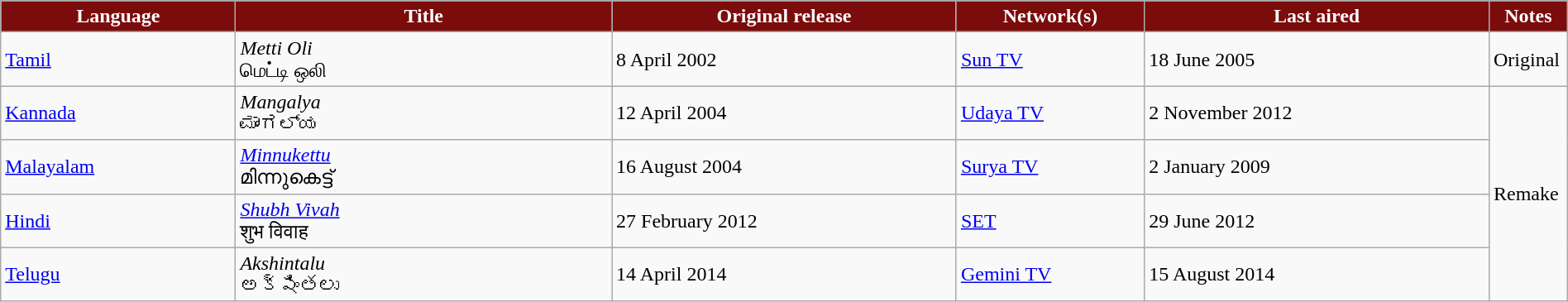<table class="wikitable" style="width:100%;">
<tr style="color:white">
<th style="background:#7b0c0c; width:15%;">Language</th>
<th style="background:#7b0c0c; width:24%;">Title</th>
<th style="background:#7b0c0c; width:22%;">Original release</th>
<th style="background:#7b0c0c; width:12%;">Network(s)</th>
<th style="background:#7b0c0c; width:22%;">Last aired</th>
<th style="background:#7b0c0c; width:12%;">Notes</th>
</tr>
<tr>
<td><a href='#'>Tamil</a></td>
<td><em>Metti Oli</em> <br> மெட்டி ஒலி</td>
<td>8 April 2002</td>
<td><a href='#'>Sun TV</a></td>
<td>18 June 2005</td>
<td>Original</td>
</tr>
<tr>
<td><a href='#'>Kannada</a></td>
<td><em>Mangalya</em> <br> ಮಾಂಗಲ್ಯ</td>
<td>12 April 2004</td>
<td><a href='#'>Udaya TV</a></td>
<td>2 November 2012</td>
<td rowspan="4">Remake</td>
</tr>
<tr>
<td><a href='#'>Malayalam</a></td>
<td><em><a href='#'>Minnukettu</a></em> <br> മിന്നുകെട്ട്</td>
<td>16 August 2004</td>
<td><a href='#'>Surya TV</a></td>
<td>2 January 2009</td>
</tr>
<tr>
<td><a href='#'>Hindi</a></td>
<td><em><a href='#'>Shubh Vivah</a></em> <br> शुभ विवाह</td>
<td>27 February 2012</td>
<td><a href='#'>SET</a></td>
<td>29 June 2012</td>
</tr>
<tr>
<td><a href='#'>Telugu</a></td>
<td><em>Akshintalu</em> <br> అక్షింతలు</td>
<td>14 April 2014</td>
<td><a href='#'>Gemini TV</a></td>
<td>15 August 2014</td>
</tr>
</table>
